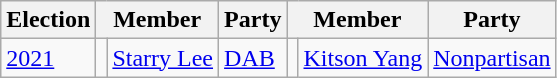<table class="wikitable" style="text-align:left">
<tr>
<th>Election</th>
<th colspan="2">Member</th>
<th>Party</th>
<th colspan="2">Member</th>
<th>Party</th>
</tr>
<tr>
<td><a href='#'>2021</a></td>
<td bgcolor=></td>
<td><a href='#'>Starry Lee</a></td>
<td><a href='#'>DAB</a></td>
<td bgcolor=></td>
<td><a href='#'>Kitson Yang</a></td>
<td><a href='#'>Nonpartisan</a></td>
</tr>
</table>
